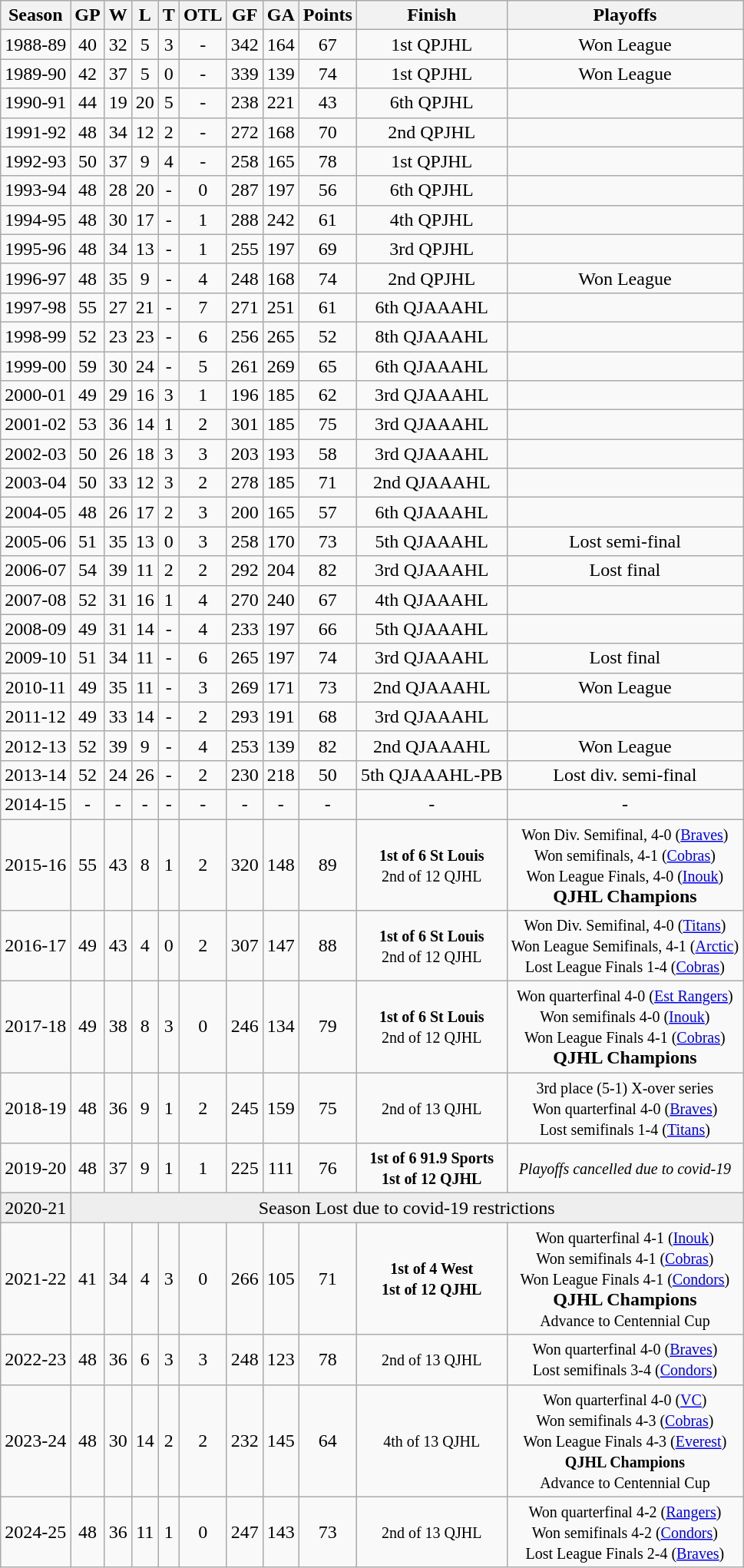<table class="wikitable">
<tr>
<th>Season</th>
<th>GP</th>
<th>W</th>
<th>L</th>
<th>T</th>
<th>OTL</th>
<th>GF</th>
<th>GA</th>
<th>Points</th>
<th>Finish</th>
<th>Playoffs</th>
</tr>
<tr align="center">
<td>1988-89</td>
<td>40</td>
<td>32</td>
<td>5</td>
<td>3</td>
<td>-</td>
<td>342</td>
<td>164</td>
<td>67</td>
<td>1st QPJHL</td>
<td>Won League</td>
</tr>
<tr align="center">
<td>1989-90</td>
<td>42</td>
<td>37</td>
<td>5</td>
<td>0</td>
<td>-</td>
<td>339</td>
<td>139</td>
<td>74</td>
<td>1st QPJHL</td>
<td>Won League</td>
</tr>
<tr align="center">
<td>1990-91</td>
<td>44</td>
<td>19</td>
<td>20</td>
<td>5</td>
<td>-</td>
<td>238</td>
<td>221</td>
<td>43</td>
<td>6th QPJHL</td>
<td></td>
</tr>
<tr align="center">
<td>1991-92</td>
<td>48</td>
<td>34</td>
<td>12</td>
<td>2</td>
<td>-</td>
<td>272</td>
<td>168</td>
<td>70</td>
<td>2nd QPJHL</td>
<td></td>
</tr>
<tr align="center">
<td>1992-93</td>
<td>50</td>
<td>37</td>
<td>9</td>
<td>4</td>
<td>-</td>
<td>258</td>
<td>165</td>
<td>78</td>
<td>1st QPJHL</td>
<td></td>
</tr>
<tr align="center">
<td>1993-94</td>
<td>48</td>
<td>28</td>
<td>20</td>
<td>-</td>
<td>0</td>
<td>287</td>
<td>197</td>
<td>56</td>
<td>6th QPJHL</td>
<td></td>
</tr>
<tr align="center">
<td>1994-95</td>
<td>48</td>
<td>30</td>
<td>17</td>
<td>-</td>
<td>1</td>
<td>288</td>
<td>242</td>
<td>61</td>
<td>4th QPJHL</td>
<td></td>
</tr>
<tr align="center">
<td>1995-96</td>
<td>48</td>
<td>34</td>
<td>13</td>
<td>-</td>
<td>1</td>
<td>255</td>
<td>197</td>
<td>69</td>
<td>3rd QPJHL</td>
<td></td>
</tr>
<tr align="center">
<td>1996-97</td>
<td>48</td>
<td>35</td>
<td>9</td>
<td>-</td>
<td>4</td>
<td>248</td>
<td>168</td>
<td>74</td>
<td>2nd QPJHL</td>
<td>Won League</td>
</tr>
<tr align="center">
<td>1997-98</td>
<td>55</td>
<td>27</td>
<td>21</td>
<td>-</td>
<td>7</td>
<td>271</td>
<td>251</td>
<td>61</td>
<td>6th QJAAAHL</td>
<td></td>
</tr>
<tr align="center">
<td>1998-99</td>
<td>52</td>
<td>23</td>
<td>23</td>
<td>-</td>
<td>6</td>
<td>256</td>
<td>265</td>
<td>52</td>
<td>8th QJAAAHL</td>
<td></td>
</tr>
<tr align="center">
<td>1999-00</td>
<td>59</td>
<td>30</td>
<td>24</td>
<td>-</td>
<td>5</td>
<td>261</td>
<td>269</td>
<td>65</td>
<td>6th QJAAAHL</td>
<td></td>
</tr>
<tr align="center">
<td>2000-01</td>
<td>49</td>
<td>29</td>
<td>16</td>
<td>3</td>
<td>1</td>
<td>196</td>
<td>185</td>
<td>62</td>
<td>3rd QJAAAHL</td>
<td></td>
</tr>
<tr align="center">
<td>2001-02</td>
<td>53</td>
<td>36</td>
<td>14</td>
<td>1</td>
<td>2</td>
<td>301</td>
<td>185</td>
<td>75</td>
<td>3rd QJAAAHL</td>
<td></td>
</tr>
<tr align="center">
<td>2002-03</td>
<td>50</td>
<td>26</td>
<td>18</td>
<td>3</td>
<td>3</td>
<td>203</td>
<td>193</td>
<td>58</td>
<td>3rd QJAAAHL</td>
<td></td>
</tr>
<tr align="center">
<td>2003-04</td>
<td>50</td>
<td>33</td>
<td>12</td>
<td>3</td>
<td>2</td>
<td>278</td>
<td>185</td>
<td>71</td>
<td>2nd QJAAAHL</td>
<td></td>
</tr>
<tr align="center">
<td>2004-05</td>
<td>48</td>
<td>26</td>
<td>17</td>
<td>2</td>
<td>3</td>
<td>200</td>
<td>165</td>
<td>57</td>
<td>6th QJAAAHL</td>
<td></td>
</tr>
<tr align="center">
<td>2005-06</td>
<td>51</td>
<td>35</td>
<td>13</td>
<td>0</td>
<td>3</td>
<td>258</td>
<td>170</td>
<td>73</td>
<td>5th QJAAAHL</td>
<td>Lost semi-final</td>
</tr>
<tr align="center">
<td>2006-07</td>
<td>54</td>
<td>39</td>
<td>11</td>
<td>2</td>
<td>2</td>
<td>292</td>
<td>204</td>
<td>82</td>
<td>3rd QJAAAHL</td>
<td>Lost final</td>
</tr>
<tr align="center">
<td>2007-08</td>
<td>52</td>
<td>31</td>
<td>16</td>
<td>1</td>
<td>4</td>
<td>270</td>
<td>240</td>
<td>67</td>
<td>4th QJAAAHL</td>
<td></td>
</tr>
<tr align="center">
<td>2008-09</td>
<td>49</td>
<td>31</td>
<td>14</td>
<td>-</td>
<td>4</td>
<td>233</td>
<td>197</td>
<td>66</td>
<td>5th QJAAAHL</td>
<td></td>
</tr>
<tr align="center">
<td>2009-10</td>
<td>51</td>
<td>34</td>
<td>11</td>
<td>-</td>
<td>6</td>
<td>265</td>
<td>197</td>
<td>74</td>
<td>3rd QJAAAHL</td>
<td>Lost final</td>
</tr>
<tr align="center">
<td>2010-11</td>
<td>49</td>
<td>35</td>
<td>11</td>
<td>-</td>
<td>3</td>
<td>269</td>
<td>171</td>
<td>73</td>
<td>2nd QJAAAHL</td>
<td>Won League</td>
</tr>
<tr align="center">
<td>2011-12</td>
<td>49</td>
<td>33</td>
<td>14</td>
<td>-</td>
<td>2</td>
<td>293</td>
<td>191</td>
<td>68</td>
<td>3rd QJAAAHL</td>
<td></td>
</tr>
<tr align="center">
<td>2012-13</td>
<td>52</td>
<td>39</td>
<td>9</td>
<td>-</td>
<td>4</td>
<td>253</td>
<td>139</td>
<td>82</td>
<td>2nd QJAAAHL</td>
<td>Won League</td>
</tr>
<tr align="center">
<td>2013-14</td>
<td>52</td>
<td>24</td>
<td>26</td>
<td>-</td>
<td>2</td>
<td>230</td>
<td>218</td>
<td>50</td>
<td>5th QJAAAHL-PB</td>
<td>Lost div. semi-final</td>
</tr>
<tr align="center">
<td>2014-15</td>
<td>-</td>
<td>-</td>
<td>-</td>
<td>-</td>
<td>-</td>
<td>-</td>
<td>-</td>
<td>-</td>
<td>-</td>
<td>-</td>
</tr>
<tr align="center">
<td>2015-16</td>
<td>55</td>
<td>43</td>
<td>8</td>
<td>1</td>
<td>2</td>
<td>320</td>
<td>148</td>
<td>89</td>
<td><small><strong>1st of 6 St Louis</strong><br>2nd of 12 QJHL</small></td>
<td><small>Won Div. Semifinal, 4-0 (<a href='#'>Braves</a>)<br>Won semifinals, 4-1 (<a href='#'>Cobras</a>)<br>Won League Finals, 4-0 (<a href='#'>Inouk</a>)</small><br><strong>QJHL Champions</strong></td>
</tr>
<tr align="center">
<td>2016-17</td>
<td>49</td>
<td>43</td>
<td>4</td>
<td>0</td>
<td>2</td>
<td>307</td>
<td>147</td>
<td>88</td>
<td><small><strong>1st of 6 St Louis</strong><br>2nd of 12 QJHL</small></td>
<td><small>Won Div. Semifinal, 4-0 (<a href='#'>Titans</a>)<br>Won League Semifinals, 4-1 (<a href='#'>Arctic</a>)<br>Lost League Finals 1-4 (<a href='#'>Cobras</a>)</small></td>
</tr>
<tr align="center">
<td>2017-18</td>
<td>49</td>
<td>38</td>
<td>8</td>
<td>3</td>
<td>0</td>
<td>246</td>
<td>134</td>
<td>79</td>
<td><small><strong>1st of 6 St Louis</strong><br>2nd of 12 QJHL</small></td>
<td><small>Won quarterfinal 4-0 (<a href='#'>Est Rangers</a>)<br>Won semifinals 4-0 (<a href='#'>Inouk</a>)<br>Won League Finals 4-1 (<a href='#'>Cobras</a>)</small><br><strong>QJHL Champions</strong></td>
</tr>
<tr align="center">
<td>2018-19</td>
<td>48</td>
<td>36</td>
<td>9</td>
<td>1</td>
<td>2</td>
<td>245</td>
<td>159</td>
<td>75</td>
<td><small>2nd of 13 QJHL</small></td>
<td><small>3rd place (5-1) X-over series<br>Won quarterfinal 4-0 (<a href='#'>Braves</a>)<br>Lost semifinals 1-4 (<a href='#'>Titans</a>)</small></td>
</tr>
<tr align="center">
<td>2019-20</td>
<td>48</td>
<td>37</td>
<td>9</td>
<td>1</td>
<td>1</td>
<td>225</td>
<td>111</td>
<td>76</td>
<td><small><strong>1st of 6 91.9 Sports<br>1st of 12 QJHL</strong></small></td>
<td><small><em>Playoffs cancelled due to covid-19</em></small></td>
</tr>
<tr align="center" bgcolor="#eeeeee">
<td>2020-21</td>
<td colspan=10>Season Lost due to covid-19 restrictions</td>
</tr>
<tr align="center">
<td>2021-22</td>
<td>41</td>
<td>34</td>
<td>4</td>
<td>3</td>
<td>0</td>
<td>266</td>
<td>105</td>
<td>71</td>
<td><small><strong>1st of 4 West<br>1st of 12 QJHL</strong></small></td>
<td><small>Won quarterfinal 4-1 (<a href='#'>Inouk</a>)<br>Won semifinals 4-1 (<a href='#'>Cobras</a>)<br>Won League Finals 4-1 (<a href='#'>Condors</a>)</small><br><strong>QJHL Champions</strong><br><small>Advance to Centennial Cup</small></td>
</tr>
<tr align="center">
<td>2022-23</td>
<td>48</td>
<td>36</td>
<td>6</td>
<td>3</td>
<td>3</td>
<td>248</td>
<td>123</td>
<td>78</td>
<td><small>2nd of 13 QJHL</small></td>
<td><small>Won quarterfinal 4-0 (<a href='#'>Braves</a>)<br>Lost semifinals 3-4 (<a href='#'>Condors</a>)</small></td>
</tr>
<tr align="center">
<td>2023-24</td>
<td>48</td>
<td>30</td>
<td>14</td>
<td>2</td>
<td>2</td>
<td>232</td>
<td>145</td>
<td>64</td>
<td><small>4th of 13 QJHL</small></td>
<td><small>Won quarterfinal 4-0 (<a href='#'>VC</a>)<br>Won semifinals 4-3 (<a href='#'>Cobras</a>)<br>Won League Finals 4-3 (<a href='#'>Everest</a>)<br><strong>QJHL Champions</strong><br>Advance to Centennial Cup</small></td>
</tr>
<tr align="center">
<td>2024-25</td>
<td>48</td>
<td>36</td>
<td>11</td>
<td>1</td>
<td>0</td>
<td>247</td>
<td>143</td>
<td>73</td>
<td><small>2nd of 13 QJHL</small></td>
<td><small>Won quarterfinal 4-2 (<a href='#'>Rangers</a>)<br>Won semifinals 4-2 (<a href='#'>Condors</a>)<br>Lost League Finals 2-4 (<a href='#'>Braves</a>)</small></td>
</tr>
</table>
